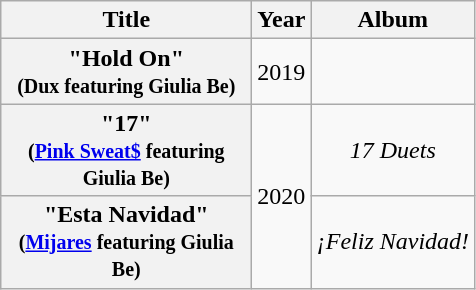<table class="wikitable plainrowheaders" style="text-align:center;">
<tr>
<th scope="col" style="width:10em;">Title</th>
<th scope="col">Year</th>
<th scope="col">Album</th>
</tr>
<tr>
<th scope="row">"Hold On"<br><small>(Dux featuring Giulia Be)</small></th>
<td>2019</td>
<td></td>
</tr>
<tr>
<th scope="row">"17"<br><small>(<a href='#'>Pink Sweat$</a> featuring Giulia Be)</small></th>
<td rowspan="2">2020</td>
<td><em>17 Duets</em></td>
</tr>
<tr>
<th scope="row">"Esta Navidad"<br><small>(<a href='#'>Mijares</a> featuring Giulia Be)</small></th>
<td><em>¡Feliz Navidad!</em></td>
</tr>
</table>
